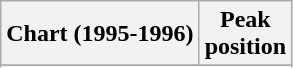<table class="wikitable plainrowheaders" style="text-align:center">
<tr>
<th>Chart (1995-1996)</th>
<th>Peak<br>position</th>
</tr>
<tr>
</tr>
<tr>
</tr>
<tr>
</tr>
</table>
